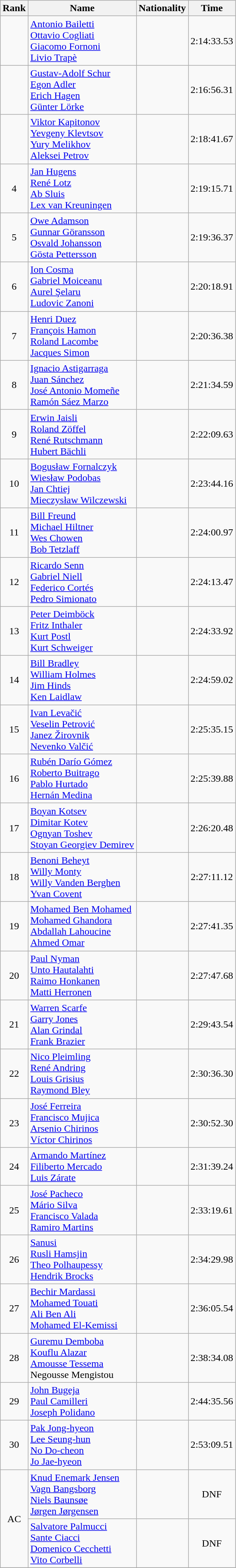<table class="wikitable sortable" style="text-align:center">
<tr>
<th>Rank</th>
<th>Name</th>
<th>Nationality</th>
<th>Time</th>
</tr>
<tr>
<td></td>
<td align=left><a href='#'>Antonio Bailetti</a><br><a href='#'>Ottavio Cogliati</a><br><a href='#'>Giacomo Fornoni</a><br><a href='#'>Livio Trapè</a></td>
<td align=left></td>
<td>2:14:33.53</td>
</tr>
<tr>
<td></td>
<td align=left><a href='#'>Gustav-Adolf Schur</a><br><a href='#'>Egon Adler</a><br><a href='#'>Erich Hagen</a><br><a href='#'>Günter Lörke</a></td>
<td align=left></td>
<td>2:16:56.31</td>
</tr>
<tr>
<td></td>
<td align=left><a href='#'>Viktor Kapitonov</a><br><a href='#'>Yevgeny Klevtsov</a><br><a href='#'>Yury Melikhov</a><br><a href='#'>Aleksei Petrov</a></td>
<td align=left></td>
<td>2:18:41.67</td>
</tr>
<tr>
<td>4</td>
<td align=left><a href='#'>Jan Hugens</a><br><a href='#'>René Lotz</a><br><a href='#'>Ab Sluis</a><br><a href='#'>Lex van Kreuningen</a></td>
<td align=left></td>
<td>2:19:15.71</td>
</tr>
<tr>
<td>5</td>
<td align=left><a href='#'>Owe Adamson</a><br><a href='#'>Gunnar Göransson</a><br><a href='#'>Osvald Johansson</a><br><a href='#'>Gösta Pettersson</a></td>
<td align=left></td>
<td>2:19:36.37</td>
</tr>
<tr>
<td>6</td>
<td align=left><a href='#'>Ion Cosma</a><br><a href='#'>Gabriel Moiceanu</a><br><a href='#'>Aurel Şelaru</a><br><a href='#'>Ludovic Zanoni</a></td>
<td align=left></td>
<td>2:20:18.91</td>
</tr>
<tr>
<td>7</td>
<td align=left><a href='#'>Henri Duez</a><br><a href='#'>François Hamon</a><br><a href='#'>Roland Lacombe</a><br><a href='#'>Jacques Simon</a></td>
<td align=left></td>
<td>2:20:36.38</td>
</tr>
<tr>
<td>8</td>
<td align=left><a href='#'>Ignacio Astigarraga</a><br><a href='#'>Juan Sánchez</a><br><a href='#'>José Antonio Momeñe</a><br><a href='#'>Ramón Sáez Marzo</a></td>
<td align=left></td>
<td>2:21:34.59</td>
</tr>
<tr>
<td>9</td>
<td align=left><a href='#'>Erwin Jaisli</a><br><a href='#'>Roland Zöffel</a><br><a href='#'>René Rutschmann</a><br><a href='#'>Hubert Bächli</a></td>
<td align=left></td>
<td>2:22:09.63</td>
</tr>
<tr>
<td>10</td>
<td align=left><a href='#'>Bogusław Fornalczyk</a><br><a href='#'>Wiesław Podobas</a><br><a href='#'>Jan Chtiej</a><br><a href='#'>Mieczysław Wilczewski</a></td>
<td align=left></td>
<td>2:23:44.16</td>
</tr>
<tr>
<td>11</td>
<td align=left><a href='#'>Bill Freund</a><br><a href='#'>Michael Hiltner</a><br><a href='#'>Wes Chowen</a><br><a href='#'>Bob Tetzlaff</a></td>
<td align=left></td>
<td>2:24:00.97</td>
</tr>
<tr>
<td>12</td>
<td align=left><a href='#'>Ricardo Senn</a><br><a href='#'>Gabriel Niell</a><br><a href='#'>Federico Cortés</a><br><a href='#'>Pedro Simionato</a></td>
<td align=left></td>
<td>2:24:13.47</td>
</tr>
<tr>
<td>13</td>
<td align=left><a href='#'>Peter Deimböck</a><br><a href='#'>Fritz Inthaler</a><br><a href='#'>Kurt Postl</a><br><a href='#'>Kurt Schweiger</a></td>
<td align=left></td>
<td>2:24:33.92</td>
</tr>
<tr>
<td>14</td>
<td align=left><a href='#'>Bill Bradley</a><br><a href='#'>William Holmes</a><br><a href='#'>Jim Hinds</a><br><a href='#'>Ken Laidlaw</a></td>
<td align=left></td>
<td>2:24:59.02</td>
</tr>
<tr>
<td>15</td>
<td align=left><a href='#'>Ivan Levačić</a><br><a href='#'>Veselin Petrović</a><br><a href='#'>Janez Žirovnik</a><br><a href='#'>Nevenko Valčić</a></td>
<td align=left></td>
<td>2:25:35.15</td>
</tr>
<tr>
<td>16</td>
<td align=left><a href='#'>Rubén Darío Gómez</a><br><a href='#'>Roberto Buitrago</a><br><a href='#'>Pablo Hurtado</a><br><a href='#'>Hernán Medina</a></td>
<td align=left></td>
<td>2:25:39.88</td>
</tr>
<tr>
<td>17</td>
<td align=left><a href='#'>Boyan Kotsev</a><br><a href='#'>Dimitar Kotev</a><br><a href='#'>Ognyan Toshev</a><br><a href='#'>Stoyan Georgiev Demirev</a></td>
<td align=left></td>
<td>2:26:20.48</td>
</tr>
<tr>
<td>18</td>
<td align=left><a href='#'>Benoni Beheyt</a><br><a href='#'>Willy Monty</a><br><a href='#'>Willy Vanden Berghen</a><br><a href='#'>Yvan Covent</a></td>
<td align=left></td>
<td>2:27:11.12</td>
</tr>
<tr>
<td>19</td>
<td align=left><a href='#'>Mohamed Ben Mohamed</a><br><a href='#'>Mohamed Ghandora</a><br><a href='#'>Abdallah Lahoucine</a><br><a href='#'>Ahmed Omar</a></td>
<td align=left></td>
<td>2:27:41.35</td>
</tr>
<tr>
<td>20</td>
<td align=left><a href='#'>Paul Nyman</a><br><a href='#'>Unto Hautalahti</a><br><a href='#'>Raimo Honkanen</a><br><a href='#'>Matti Herronen</a></td>
<td align=left></td>
<td>2:27:47.68</td>
</tr>
<tr>
<td>21</td>
<td align=left><a href='#'>Warren Scarfe</a><br><a href='#'>Garry Jones</a><br><a href='#'>Alan Grindal</a><br><a href='#'>Frank Brazier</a></td>
<td align=left></td>
<td>2:29:43.54</td>
</tr>
<tr>
<td>22</td>
<td align=left><a href='#'>Nico Pleimling</a><br><a href='#'>René Andring</a><br><a href='#'>Louis Grisius</a><br><a href='#'>Raymond Bley</a></td>
<td align=left></td>
<td>2:30:36.30</td>
</tr>
<tr>
<td>23</td>
<td align=left><a href='#'>José Ferreira</a><br><a href='#'>Francisco Mujica</a><br><a href='#'>Arsenio Chirinos</a><br><a href='#'>Víctor Chirinos</a></td>
<td align=left></td>
<td>2:30:52.30</td>
</tr>
<tr>
<td>24</td>
<td align=left><a href='#'>Armando Martínez</a><br><a href='#'>Filiberto Mercado</a><br><a href='#'>Luis Zárate</a></td>
<td align=left></td>
<td>2:31:39.24</td>
</tr>
<tr>
<td>25</td>
<td align=left><a href='#'>José Pacheco</a><br><a href='#'>Mário Silva</a><br><a href='#'>Francisco Valada</a><br><a href='#'>Ramiro Martins</a></td>
<td align=left></td>
<td>2:33:19.61</td>
</tr>
<tr>
<td>26</td>
<td align=left><a href='#'>Sanusi</a><br><a href='#'>Rusli Hamsjin</a><br><a href='#'>Theo Polhaupessy</a><br><a href='#'>Hendrik Brocks</a></td>
<td align=left></td>
<td>2:34:29.98</td>
</tr>
<tr>
<td>27</td>
<td align=left><a href='#'>Bechir Mardassi</a><br><a href='#'>Mohamed Touati</a><br><a href='#'>Ali Ben Ali</a><br><a href='#'>Mohamed El-Kemissi</a></td>
<td align=left></td>
<td>2:36:05.54</td>
</tr>
<tr>
<td>28</td>
<td align=left><a href='#'>Guremu Demboba</a><br><a href='#'>Kouflu Alazar</a><br><a href='#'>Amousse Tessema</a><br>Negousse Mengistou</td>
<td align=left></td>
<td>2:38:34.08</td>
</tr>
<tr>
<td>29</td>
<td align=left><a href='#'>John Bugeja</a><br><a href='#'>Paul Camilleri</a><br><a href='#'>Joseph Polidano</a></td>
<td align=left></td>
<td>2:44:35.56</td>
</tr>
<tr>
<td>30</td>
<td align=left><a href='#'>Pak Jong-hyeon</a><br><a href='#'>Lee Seung-hun</a><br><a href='#'>No Do-cheon</a><br><a href='#'>Jo Jae-hyeon</a></td>
<td align=left></td>
<td>2:53:09.51</td>
</tr>
<tr>
<td rowspan=2>AC</td>
<td align=left><a href='#'>Knud Enemark Jensen</a><br><a href='#'>Vagn Bangsborg</a><br><a href='#'>Niels Baunsøe</a><br><a href='#'>Jørgen Jørgensen</a></td>
<td align=left></td>
<td>DNF</td>
</tr>
<tr>
<td align=left><a href='#'>Salvatore Palmucci</a><br><a href='#'>Sante Ciacci</a><br><a href='#'>Domenico Cecchetti</a><br><a href='#'>Vito Corbelli</a></td>
<td align=left></td>
<td>DNF</td>
</tr>
<tr>
</tr>
</table>
